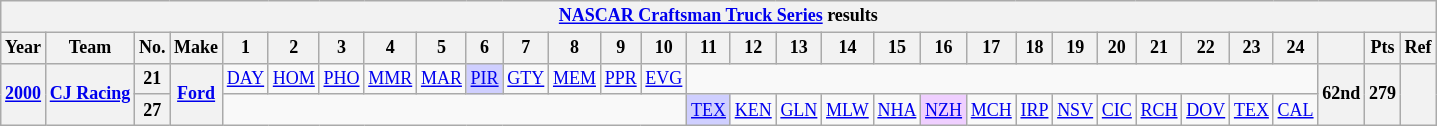<table class="wikitable" style="text-align:center; font-size:75%">
<tr>
<th colspan=31><a href='#'>NASCAR Craftsman Truck Series</a> results</th>
</tr>
<tr>
<th>Year</th>
<th>Team</th>
<th>No.</th>
<th>Make</th>
<th>1</th>
<th>2</th>
<th>3</th>
<th>4</th>
<th>5</th>
<th>6</th>
<th>7</th>
<th>8</th>
<th>9</th>
<th>10</th>
<th>11</th>
<th>12</th>
<th>13</th>
<th>14</th>
<th>15</th>
<th>16</th>
<th>17</th>
<th>18</th>
<th>19</th>
<th>20</th>
<th>21</th>
<th>22</th>
<th>23</th>
<th>24</th>
<th></th>
<th>Pts</th>
<th>Ref</th>
</tr>
<tr>
<th rowspan=2><a href='#'>2000</a></th>
<th rowspan=2><a href='#'>CJ Racing</a></th>
<th>21</th>
<th rowspan=2><a href='#'>Ford</a></th>
<td><a href='#'>DAY</a></td>
<td><a href='#'>HOM</a></td>
<td><a href='#'>PHO</a></td>
<td><a href='#'>MMR</a></td>
<td><a href='#'>MAR</a></td>
<td style="background:#CFCFFF;"><a href='#'>PIR</a><br></td>
<td><a href='#'>GTY</a></td>
<td><a href='#'>MEM</a></td>
<td><a href='#'>PPR</a></td>
<td><a href='#'>EVG</a></td>
<td colspan=14></td>
<th rowspan=2>62nd</th>
<th rowspan=2>279</th>
<th rowspan=2></th>
</tr>
<tr>
<th>27</th>
<td colspan=10></td>
<td style="background:#CFCFFF;"><a href='#'>TEX</a><br></td>
<td><a href='#'>KEN</a></td>
<td><a href='#'>GLN</a></td>
<td><a href='#'>MLW</a></td>
<td><a href='#'>NHA</a></td>
<td style="background:#EFCFFF;"><a href='#'>NZH</a><br></td>
<td><a href='#'>MCH</a></td>
<td><a href='#'>IRP</a></td>
<td><a href='#'>NSV</a></td>
<td><a href='#'>CIC</a></td>
<td><a href='#'>RCH</a></td>
<td><a href='#'>DOV</a></td>
<td><a href='#'>TEX</a></td>
<td><a href='#'>CAL</a></td>
</tr>
</table>
